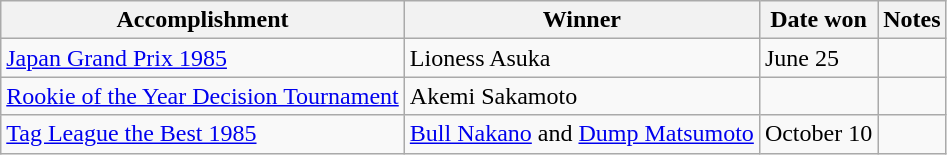<table class="wikitable">
<tr>
<th>Accomplishment</th>
<th>Winner</th>
<th>Date won</th>
<th>Notes</th>
</tr>
<tr>
<td><a href='#'>Japan Grand Prix 1985</a></td>
<td>Lioness Asuka</td>
<td>June 25</td>
<td></td>
</tr>
<tr>
<td><a href='#'>Rookie of the Year Decision Tournament</a></td>
<td>Akemi Sakamoto</td>
<td></td>
<td></td>
</tr>
<tr>
<td><a href='#'>Tag League the Best 1985</a></td>
<td><a href='#'>Bull Nakano</a> and <a href='#'>Dump Matsumoto</a></td>
<td>October 10</td>
<td></td>
</tr>
</table>
